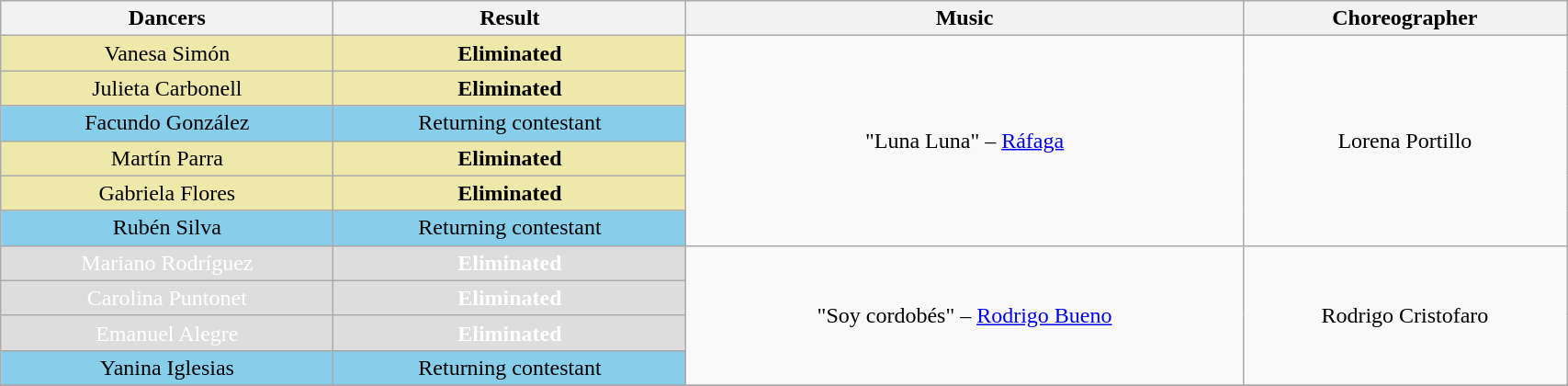<table class="wikitable" width="90%" style="text-align:center;">
<tr bgcolor="f2f2f2">
<td><strong>Dancers</strong></td>
<td><strong>Result</strong></td>
<td><strong>Music</strong></td>
<td><strong>Choreographer</strong></td>
</tr>
<tr>
<td bgcolor=palegoldenrod>Vanesa Simón</td>
<td bgcolor=palegoldenrod><strong>Eliminated</strong></td>
<td rowspan=6>"Luna Luna" – <a href='#'>Ráfaga</a></td>
<td rowspan=6>Lorena Portillo</td>
</tr>
<tr bgcolor="palegoldenrod">
<td>Julieta Carbonell</td>
<td><strong>Eliminated</strong></td>
</tr>
<tr bgcolor=skyblue>
<td>Facundo González</td>
<td>Returning contestant</td>
</tr>
<tr bgcolor="palegoldenrod">
<td>Martín Parra</td>
<td><strong>Eliminated</strong></td>
</tr>
<tr bgcolor="palegoldenrod">
<td>Gabriela Flores</td>
<td><strong>Eliminated</strong></td>
</tr>
<tr bgcolor=skyblue>
<td>Rubén Silva</td>
<td>Returning contestant</td>
</tr>
<tr>
<td style="background:#dddddd; color:white;">Mariano Rodríguez</td>
<td style="background:#dddddd; color:white;"><strong>Eliminated</strong></td>
<td rowspan=4>"Soy cordobés" – <a href='#'>Rodrigo Bueno</a></td>
<td rowspan=4>Rodrigo Cristofaro</td>
</tr>
<tr style="background:#dddddd; color:white;">
<td>Carolina Puntonet</td>
<td><strong>Eliminated</strong></td>
</tr>
<tr style="background:#dddddd; color:white;">
<td>Emanuel Alegre</td>
<td><strong>Eliminated</strong></td>
</tr>
<tr bgcolor=skyblue>
<td>Yanina Iglesias</td>
<td>Returning contestant</td>
</tr>
<tr>
</tr>
</table>
